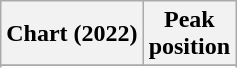<table class="wikitable sortable plainrowheaders" style="text-align:center">
<tr>
<th scope="col">Chart (2022)</th>
<th scope="col">Peak<br>position</th>
</tr>
<tr>
</tr>
<tr>
</tr>
</table>
